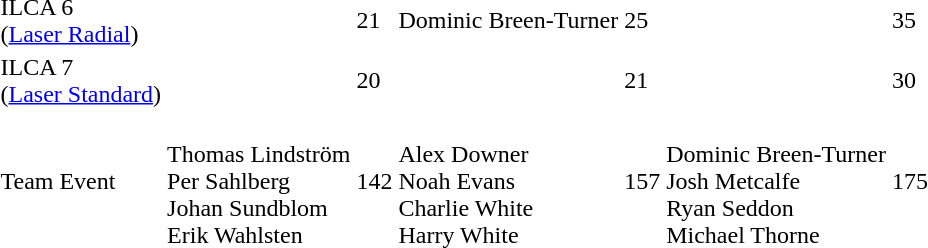<table>
<tr>
<td>ILCA 6 <br> (<a href='#'>Laser Radial</a>)</td>
<td></td>
<td>21</td>
<td>Dominic Breen-Turner <br></td>
<td>25</td>
<td></td>
<td>35</td>
</tr>
<tr>
<td>ILCA 7 <br>(<a href='#'>Laser Standard</a>)</td>
<td> </td>
<td>20</td>
<td></td>
<td>21</td>
<td></td>
<td>30</td>
</tr>
<tr>
<td>Team Event</td>
<td> <br> Thomas Lindström <br> Per Sahlberg <br> Johan Sundblom <br> Erik Wahlsten</td>
<td>142</td>
<td> <br> Alex Downer <br> Noah Evans <br> Charlie White <br> Harry White</td>
<td>157</td>
<td> <br> Dominic Breen-Turner <br> Josh Metcalfe <br> Ryan Seddon <br> Michael Thorne</td>
<td>175</td>
</tr>
<tr>
</tr>
</table>
